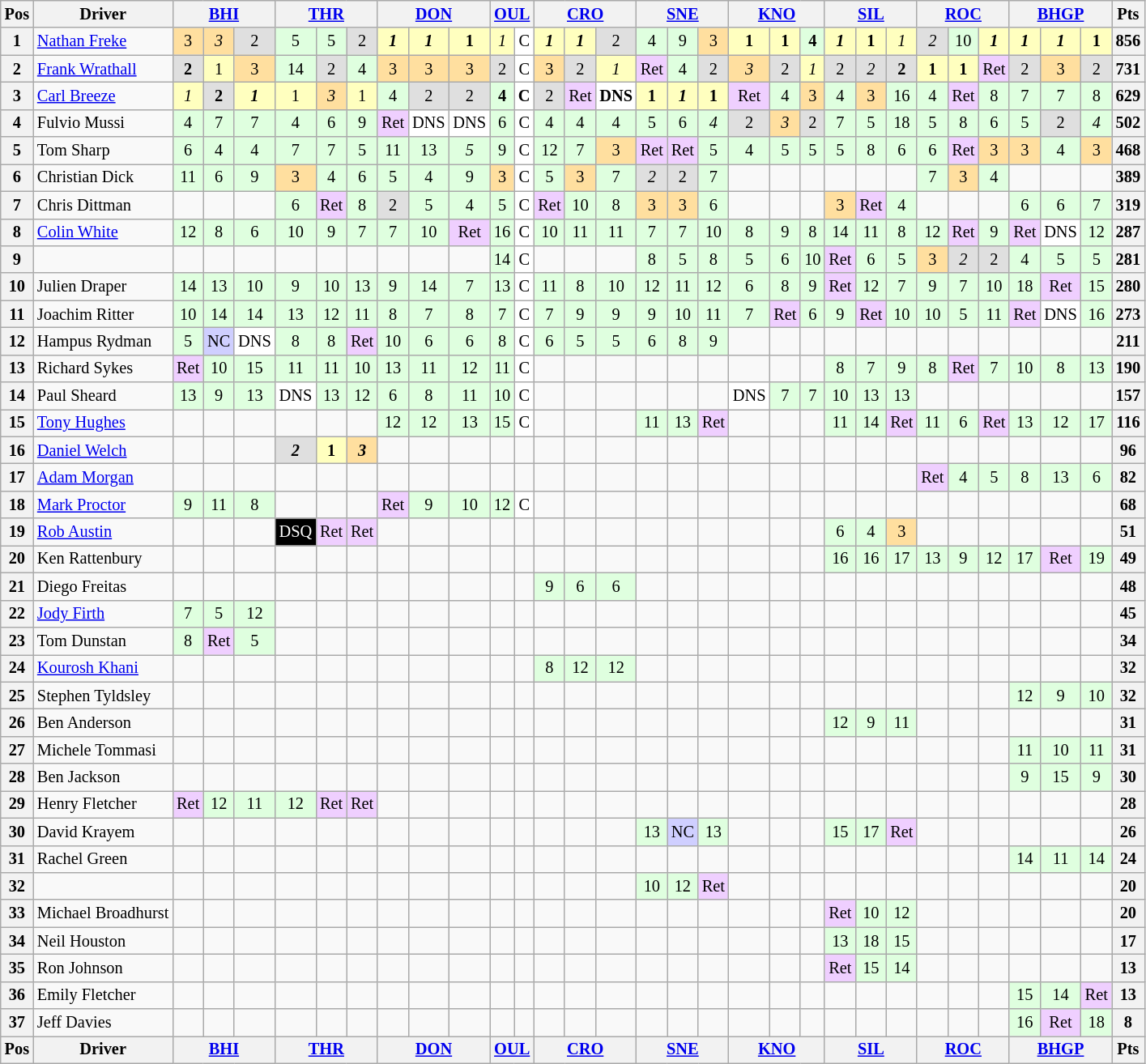<table class="wikitable" style="font-size: 85%; text-align: center;">
<tr valign="top">
<th valign="middle">Pos</th>
<th valign="middle">Driver</th>
<th colspan="3"><a href='#'>BHI</a></th>
<th colspan="3"><a href='#'>THR</a></th>
<th colspan="3"><a href='#'>DON</a></th>
<th colspan="2"><a href='#'>OUL</a></th>
<th colspan="3"><a href='#'>CRO</a></th>
<th colspan="3"><a href='#'>SNE</a></th>
<th colspan="3"><a href='#'>KNO</a></th>
<th colspan="3"><a href='#'>SIL</a></th>
<th colspan="3"><a href='#'>ROC</a></th>
<th colspan="3"><a href='#'>BHGP</a></th>
<th valign="middle">Pts</th>
</tr>
<tr>
<th>1</th>
<td align=left> <a href='#'>Nathan Freke</a></td>
<td style="background:#FFDF9F;">3</td>
<td style="background:#FFDF9F;"><em>3</em></td>
<td style="background:#DFDFDF;">2</td>
<td style="background:#DFFFDF;">5</td>
<td style="background:#DFFFDF;">5</td>
<td style="background:#DFDFDF;">2</td>
<td style="background:#FFFFBF;"><strong><em>1</em></strong></td>
<td style="background:#FFFFBF;"><strong><em>1</em></strong></td>
<td style="background:#FFFFBF;"><strong>1</strong></td>
<td style="background:#FFFFBF;"><em>1</em></td>
<td style="background:#FFFFFF;">C</td>
<td style="background:#FFFFBF;"><strong><em>1</em></strong></td>
<td style="background:#FFFFBF;"><strong><em>1</em></strong></td>
<td style="background:#DFDFDF;">2</td>
<td style="background:#DFFFDF;">4</td>
<td style="background:#DFFFDF;">9</td>
<td style="background:#FFDF9F;">3</td>
<td style="background:#FFFFBF;"><strong>1</strong></td>
<td style="background:#FFFFBF;"><strong>1</strong></td>
<td style="background:#DFFFDF;"><strong>4</strong></td>
<td style="background:#FFFFBF;"><strong><em>1</em></strong></td>
<td style="background:#FFFFBF;"><strong>1</strong></td>
<td style="background:#FFFFBF;"><em>1</em></td>
<td style="background:#DFDFDF;"><em>2</em></td>
<td style="background:#DFFFDF;">10</td>
<td style="background:#FFFFBF;"><strong><em>1</em></strong></td>
<td style="background:#FFFFBF;"><strong><em>1</em></strong></td>
<td style="background:#FFFFBF;"><strong><em>1</em></strong></td>
<td style="background:#FFFFBF;"><strong>1</strong></td>
<th>856</th>
</tr>
<tr>
<th>2</th>
<td align=left> <a href='#'>Frank Wrathall</a></td>
<td style="background:#DFDFDF;"><strong>2</strong></td>
<td style="background:#FFFFBF;">1</td>
<td style="background:#FFDF9F;">3</td>
<td style="background:#DFFFDF;">14</td>
<td style="background:#DFDFDF;">2</td>
<td style="background:#DFFFDF;">4</td>
<td style="background:#FFDF9F;">3</td>
<td style="background:#FFDF9F;">3</td>
<td style="background:#FFDF9F;">3</td>
<td style="background:#DFDFDF;">2</td>
<td style="background:#FFFFFF;">C</td>
<td style="background:#FFDF9F;">3</td>
<td style="background:#DFDFDF;">2</td>
<td style="background:#FFFFBF;"><em>1</em></td>
<td style="background:#EFCFFF;">Ret</td>
<td style="background:#DFFFDF;">4</td>
<td style="background:#DFDFDF;">2</td>
<td style="background:#FFDF9F;"><em>3</em></td>
<td style="background:#DFDFDF;">2</td>
<td style="background:#FFFFBF;"><em>1</em></td>
<td style="background:#DFDFDF;">2</td>
<td style="background:#DFDFDF;"><em>2</em></td>
<td style="background:#DFDFDF;"><strong>2</strong></td>
<td style="background:#FFFFBF;"><strong>1</strong></td>
<td style="background:#FFFFBF;"><strong>1</strong></td>
<td style="background:#EFCFFF;">Ret</td>
<td style="background:#DFDFDF;">2</td>
<td style="background:#FFDF9F;">3</td>
<td style="background:#DFDFDF;">2</td>
<th>731</th>
</tr>
<tr>
<th>3</th>
<td align=left> <a href='#'>Carl Breeze</a></td>
<td style="background:#FFFFBF;"><em>1</em></td>
<td style="background:#DFDFDF;"><strong>2</strong></td>
<td style="background:#FFFFBF;"><strong><em>1</em></strong></td>
<td style="background:#FFFFBF;">1</td>
<td style="background:#FFDF9F;"><em>3</em></td>
<td style="background:#FFFFBF;">1</td>
<td style="background:#DFFFDF;">4</td>
<td style="background:#DFDFDF;">2</td>
<td style="background:#DFDFDF;">2</td>
<td style="background:#DFFFDF;"><strong>4</strong></td>
<td style="background:#FFFFFF;"><strong>C</strong></td>
<td style="background:#DFDFDF;">2</td>
<td style="background:#EFCFFF;">Ret</td>
<td style="background:#FFFFFF;"><strong>DNS</strong></td>
<td style="background:#FFFFBF;"><strong>1</strong></td>
<td style="background:#FFFFBF;"><strong><em>1</em></strong></td>
<td style="background:#FFFFBF;"><strong>1</strong></td>
<td style="background:#EFCFFF;">Ret</td>
<td style="background:#DFFFDF;">4</td>
<td style="background:#FFDF9F;">3</td>
<td style="background:#DFFFDF;">4</td>
<td style="background:#FFDF9F;">3</td>
<td style="background:#DFFFDF;">16</td>
<td style="background:#DFFFDF;">4</td>
<td style="background:#EFCFFF;">Ret</td>
<td style="background:#DFFFDF;">8</td>
<td style="background:#DFFFDF;">7</td>
<td style="background:#DFFFDF;">7</td>
<td style="background:#DFFFDF;">8</td>
<th>629</th>
</tr>
<tr>
<th>4</th>
<td align=left> Fulvio Mussi</td>
<td style="background:#DFFFDF;">4</td>
<td style="background:#DFFFDF;">7</td>
<td style="background:#DFFFDF;">7</td>
<td style="background:#DFFFDF;">4</td>
<td style="background:#DFFFDF;">6</td>
<td style="background:#DFFFDF;">9</td>
<td style="background:#EFCFFF;">Ret</td>
<td style="background:#FFFFFF;">DNS</td>
<td style="background:#FFFFFF;">DNS</td>
<td style="background:#DFFFDF;">6</td>
<td style="background:#FFFFFF;">C</td>
<td style="background:#DFFFDF;">4</td>
<td style="background:#DFFFDF;">4</td>
<td style="background:#DFFFDF;">4</td>
<td style="background:#DFFFDF;">5</td>
<td style="background:#DFFFDF;">6</td>
<td style="background:#DFFFDF;"><em>4</em></td>
<td style="background:#DFDFDF;">2</td>
<td style="background:#FFDF9F;"><em>3</em></td>
<td style="background:#DFDFDF;">2</td>
<td style="background:#DFFFDF;">7</td>
<td style="background:#DFFFDF;">5</td>
<td style="background:#DFFFDF;">18</td>
<td style="background:#DFFFDF;">5</td>
<td style="background:#DFFFDF;">8</td>
<td style="background:#DFFFDF;">6</td>
<td style="background:#DFFFDF;">5</td>
<td style="background:#DFDFDF;">2</td>
<td style="background:#DFFFDF;"><em>4</em></td>
<th>502</th>
</tr>
<tr>
<th>5</th>
<td align=left> Tom Sharp</td>
<td style="background:#DFFFDF;">6</td>
<td style="background:#DFFFDF;">4</td>
<td style="background:#DFFFDF;">4</td>
<td style="background:#DFFFDF;">7</td>
<td style="background:#DFFFDF;">7</td>
<td style="background:#DFFFDF;">5</td>
<td style="background:#DFFFDF;">11</td>
<td style="background:#DFFFDF;">13</td>
<td style="background:#DFFFDF;"><em>5</em></td>
<td style="background:#DFFFDF;">9</td>
<td style="background:#FFFFFF;">C</td>
<td style="background:#DFFFDF;">12</td>
<td style="background:#DFFFDF;">7</td>
<td style="background:#FFDF9F;">3</td>
<td style="background:#EFCFFF;">Ret</td>
<td style="background:#EFCFFF;">Ret</td>
<td style="background:#DFFFDF;">5</td>
<td style="background:#DFFFDF;">4</td>
<td style="background:#DFFFDF;">5</td>
<td style="background:#DFFFDF;">5</td>
<td style="background:#DFFFDF;">5</td>
<td style="background:#DFFFDF;">8</td>
<td style="background:#DFFFDF;">6</td>
<td style="background:#DFFFDF;">6</td>
<td style="background:#EFCFFF;">Ret</td>
<td style="background:#FFDF9F;">3</td>
<td style="background:#FFDF9F;">3</td>
<td style="background:#DFFFDF;">4</td>
<td style="background:#FFDF9F;">3</td>
<th>468</th>
</tr>
<tr>
<th>6</th>
<td align=left> Christian Dick</td>
<td style="background:#DFFFDF;">11</td>
<td style="background:#DFFFDF;">6</td>
<td style="background:#DFFFDF;">9</td>
<td style="background:#FFDF9F;">3</td>
<td style="background:#DFFFDF;">4</td>
<td style="background:#DFFFDF;">6</td>
<td style="background:#DFFFDF;">5</td>
<td style="background:#DFFFDF;">4</td>
<td style="background:#DFFFDF;">9</td>
<td style="background:#FFDF9F;">3</td>
<td style="background:#FFFFFF;">C</td>
<td style="background:#DFFFDF;">5</td>
<td style="background:#FFDF9F;">3</td>
<td style="background:#DFFFDF;">7</td>
<td style="background:#DFDFDF;"><em>2</em></td>
<td style="background:#DFDFDF;">2</td>
<td style="background:#DFFFDF;">7</td>
<td></td>
<td></td>
<td></td>
<td></td>
<td></td>
<td></td>
<td style="background:#DFFFDF;">7</td>
<td style="background:#FFDF9F;">3</td>
<td style="background:#DFFFDF;">4</td>
<td></td>
<td></td>
<td></td>
<th>389</th>
</tr>
<tr>
<th>7</th>
<td align=left> Chris Dittman</td>
<td></td>
<td></td>
<td></td>
<td style="background:#DFFFDF;">6</td>
<td style="background:#EFCFFF;">Ret</td>
<td style="background:#DFFFDF;">8</td>
<td style="background:#DFDFDF;">2</td>
<td style="background:#DFFFDF;">5</td>
<td style="background:#DFFFDF;">4</td>
<td style="background:#DFFFDF;">5</td>
<td style="background:#FFFFFF;">C</td>
<td style="background:#EFCFFF;">Ret</td>
<td style="background:#DFFFDF;">10</td>
<td style="background:#DFFFDF;">8</td>
<td style="background:#FFDF9F;">3</td>
<td style="background:#FFDF9F;">3</td>
<td style="background:#DFFFDF;">6</td>
<td></td>
<td></td>
<td></td>
<td style="background:#FFDF9F;">3</td>
<td style="background:#EFCFFF;">Ret</td>
<td style="background:#DFFFDF;">4</td>
<td></td>
<td></td>
<td></td>
<td style="background:#DFFFDF;">6</td>
<td style="background:#DFFFDF;">6</td>
<td style="background:#DFFFDF;">7</td>
<th>319</th>
</tr>
<tr>
<th>8</th>
<td align=left> <a href='#'>Colin White</a></td>
<td style="background:#DFFFDF;">12</td>
<td style="background:#DFFFDF;">8</td>
<td style="background:#DFFFDF;">6</td>
<td style="background:#DFFFDF;">10</td>
<td style="background:#DFFFDF;">9</td>
<td style="background:#DFFFDF;">7</td>
<td style="background:#DFFFDF;">7</td>
<td style="background:#DFFFDF;">10</td>
<td style="background:#EFCFFF;">Ret</td>
<td style="background:#DFFFDF;">16</td>
<td style="background:#FFFFFF;">C</td>
<td style="background:#DFFFDF;">10</td>
<td style="background:#DFFFDF;">11</td>
<td style="background:#DFFFDF;">11</td>
<td style="background:#DFFFDF;">7</td>
<td style="background:#DFFFDF;">7</td>
<td style="background:#DFFFDF;">10</td>
<td style="background:#DFFFDF;">8</td>
<td style="background:#DFFFDF;">9</td>
<td style="background:#DFFFDF;">8</td>
<td style="background:#DFFFDF;">14</td>
<td style="background:#DFFFDF;">11</td>
<td style="background:#DFFFDF;">8</td>
<td style="background:#DFFFDF;">12</td>
<td style="background:#EFCFFF;">Ret</td>
<td style="background:#DFFFDF;">9</td>
<td style="background:#EFCFFF;">Ret</td>
<td style="background:#FFFFFF;">DNS</td>
<td style="background:#DFFFDF;">12</td>
<th>287</th>
</tr>
<tr>
<th>9</th>
<td align=left></td>
<td></td>
<td></td>
<td></td>
<td></td>
<td></td>
<td></td>
<td></td>
<td></td>
<td></td>
<td style="background:#DFFFDF;">14</td>
<td style="background:#FFFFFF;">C</td>
<td></td>
<td></td>
<td></td>
<td style="background:#DFFFDF;">8</td>
<td style="background:#DFFFDF;">5</td>
<td style="background:#DFFFDF;">8</td>
<td style="background:#DFFFDF;">5</td>
<td style="background:#DFFFDF;">6</td>
<td style="background:#DFFFDF;">10</td>
<td style="background:#EFCFFF;">Ret</td>
<td style="background:#DFFFDF;">6</td>
<td style="background:#DFFFDF;">5</td>
<td style="background:#FFDF9F;">3</td>
<td style="background:#DFDFDF;"><em>2</em></td>
<td style="background:#DFDFDF;">2</td>
<td style="background:#DFFFDF;">4</td>
<td style="background:#DFFFDF;">5</td>
<td style="background:#DFFFDF;">5</td>
<th>281</th>
</tr>
<tr>
<th>10</th>
<td align=left> Julien Draper</td>
<td style="background:#DFFFDF;">14</td>
<td style="background:#DFFFDF;">13</td>
<td style="background:#DFFFDF;">10</td>
<td style="background:#DFFFDF;">9</td>
<td style="background:#DFFFDF;">10</td>
<td style="background:#DFFFDF;">13</td>
<td style="background:#DFFFDF;">9</td>
<td style="background:#DFFFDF;">14</td>
<td style="background:#DFFFDF;">7</td>
<td style="background:#DFFFDF;">13</td>
<td style="background:#FFFFFF;">C</td>
<td style="background:#DFFFDF;">11</td>
<td style="background:#DFFFDF;">8</td>
<td style="background:#DFFFDF;">10</td>
<td style="background:#DFFFDF;">12</td>
<td style="background:#DFFFDF;">11</td>
<td style="background:#DFFFDF;">12</td>
<td style="background:#DFFFDF;">6</td>
<td style="background:#DFFFDF;">8</td>
<td style="background:#DFFFDF;">9</td>
<td style="background:#EFCFFF;">Ret</td>
<td style="background:#DFFFDF;">12</td>
<td style="background:#DFFFDF;">7</td>
<td style="background:#DFFFDF;">9</td>
<td style="background:#DFFFDF;">7</td>
<td style="background:#DFFFDF;">10</td>
<td style="background:#DFFFDF;">18</td>
<td style="background:#EFCFFF;">Ret</td>
<td style="background:#DFFFDF;">15</td>
<th>280</th>
</tr>
<tr>
<th>11</th>
<td align=left> Joachim Ritter</td>
<td style="background:#DFFFDF;">10</td>
<td style="background:#DFFFDF;">14</td>
<td style="background:#DFFFDF;">14</td>
<td style="background:#DFFFDF;">13</td>
<td style="background:#DFFFDF;">12</td>
<td style="background:#DFFFDF;">11</td>
<td style="background:#DFFFDF;">8</td>
<td style="background:#DFFFDF;">7</td>
<td style="background:#DFFFDF;">8</td>
<td style="background:#DFFFDF;">7</td>
<td style="background:#FFFFFF;">C</td>
<td style="background:#DFFFDF;">7</td>
<td style="background:#DFFFDF;">9</td>
<td style="background:#DFFFDF;">9</td>
<td style="background:#DFFFDF;">9</td>
<td style="background:#DFFFDF;">10</td>
<td style="background:#DFFFDF;">11</td>
<td style="background:#DFFFDF;">7</td>
<td style="background:#EFCFFF;">Ret</td>
<td style="background:#DFFFDF;">6</td>
<td style="background:#DFFFDF;">9</td>
<td style="background:#EFCFFF;">Ret</td>
<td style="background:#DFFFDF;">10</td>
<td style="background:#DFFFDF;">10</td>
<td style="background:#DFFFDF;">5</td>
<td style="background:#DFFFDF;">11</td>
<td style="background:#EFCFFF;">Ret</td>
<td style="background:#FFFFFF;">DNS</td>
<td style="background:#DFFFDF;">16</td>
<th>273</th>
</tr>
<tr>
<th>12</th>
<td align=left> Hampus Rydman</td>
<td style="background:#DFFFDF;">5</td>
<td style="background:#CFCFFF;">NC</td>
<td style="background:#FFFFFF;">DNS</td>
<td style="background:#DFFFDF;">8</td>
<td style="background:#DFFFDF;">8</td>
<td style="background:#EFCFFF;">Ret</td>
<td style="background:#DFFFDF;">10</td>
<td style="background:#DFFFDF;">6</td>
<td style="background:#DFFFDF;">6</td>
<td style="background:#DFFFDF;">8</td>
<td style="background:#FFFFFF;">C</td>
<td style="background:#DFFFDF;">6</td>
<td style="background:#DFFFDF;">5</td>
<td style="background:#DFFFDF;">5</td>
<td style="background:#DFFFDF;">6</td>
<td style="background:#DFFFDF;">8</td>
<td style="background:#DFFFDF;">9</td>
<td></td>
<td></td>
<td></td>
<td></td>
<td></td>
<td></td>
<td></td>
<td></td>
<td></td>
<td></td>
<td></td>
<td></td>
<th>211</th>
</tr>
<tr>
<th>13</th>
<td align=left> Richard Sykes</td>
<td style="background:#EFCFFF;">Ret</td>
<td style="background:#DFFFDF;">10</td>
<td style="background:#DFFFDF;">15</td>
<td style="background:#DFFFDF;">11</td>
<td style="background:#DFFFDF;">11</td>
<td style="background:#DFFFDF;">10</td>
<td style="background:#DFFFDF;">13</td>
<td style="background:#DFFFDF;">11</td>
<td style="background:#DFFFDF;">12</td>
<td style="background:#DFFFDF;">11</td>
<td style="background:#FFFFFF;">C</td>
<td></td>
<td></td>
<td></td>
<td></td>
<td></td>
<td></td>
<td></td>
<td></td>
<td></td>
<td style="background:#DFFFDF;">8</td>
<td style="background:#DFFFDF;">7</td>
<td style="background:#DFFFDF;">9</td>
<td style="background:#DFFFDF;">8</td>
<td style="background:#EFCFFF;">Ret</td>
<td style="background:#DFFFDF;">7</td>
<td style="background:#DFFFDF;">10</td>
<td style="background:#DFFFDF;">8</td>
<td style="background:#DFFFDF;">13</td>
<th>190</th>
</tr>
<tr>
<th>14</th>
<td align=left> Paul Sheard</td>
<td style="background:#DFFFDF;">13</td>
<td style="background:#DFFFDF;">9</td>
<td style="background:#DFFFDF;">13</td>
<td style="background:#FFFFFF;">DNS</td>
<td style="background:#DFFFDF;">13</td>
<td style="background:#DFFFDF;">12</td>
<td style="background:#DFFFDF;">6</td>
<td style="background:#DFFFDF;">8</td>
<td style="background:#DFFFDF;">11</td>
<td style="background:#DFFFDF;">10</td>
<td style="background:#FFFFFF;">C</td>
<td></td>
<td></td>
<td></td>
<td></td>
<td></td>
<td></td>
<td style="background:#FFFFFF;">DNS</td>
<td style="background:#DFFFDF;">7</td>
<td style="background:#DFFFDF;">7</td>
<td style="background:#DFFFDF;">10</td>
<td style="background:#DFFFDF;">13</td>
<td style="background:#DFFFDF;">13</td>
<td></td>
<td></td>
<td></td>
<td></td>
<td></td>
<td></td>
<th>157</th>
</tr>
<tr>
<th>15</th>
<td align=left> <a href='#'>Tony Hughes</a></td>
<td></td>
<td></td>
<td></td>
<td></td>
<td></td>
<td></td>
<td style="background:#DFFFDF;">12</td>
<td style="background:#DFFFDF;">12</td>
<td style="background:#DFFFDF;">13</td>
<td style="background:#DFFFDF;">15</td>
<td style="background:#FFFFFF;">C</td>
<td></td>
<td></td>
<td></td>
<td style="background:#DFFFDF;">11</td>
<td style="background:#DFFFDF;">13</td>
<td style="background:#EFCFFF;">Ret</td>
<td></td>
<td></td>
<td></td>
<td style="background:#DFFFDF;">11</td>
<td style="background:#DFFFDF;">14</td>
<td style="background:#EFCFFF;">Ret</td>
<td style="background:#DFFFDF;">11</td>
<td style="background:#DFFFDF;">6</td>
<td style="background:#EFCFFF;">Ret</td>
<td style="background:#DFFFDF;">13</td>
<td style="background:#DFFFDF;">12</td>
<td style="background:#DFFFDF;">17</td>
<th>116</th>
</tr>
<tr>
<th>16</th>
<td align=left> <a href='#'>Daniel Welch</a></td>
<td></td>
<td></td>
<td></td>
<td style="background:#DFDFDF;"><strong><em>2</em></strong></td>
<td style="background:#FFFFBF;"><strong>1</strong></td>
<td style="background:#FFDF9F;"><strong><em>3</em></strong></td>
<td></td>
<td></td>
<td></td>
<td></td>
<td></td>
<td></td>
<td></td>
<td></td>
<td></td>
<td></td>
<td></td>
<td></td>
<td></td>
<td></td>
<td></td>
<td></td>
<td></td>
<td></td>
<td></td>
<td></td>
<td></td>
<td></td>
<td></td>
<th>96</th>
</tr>
<tr>
<th>17</th>
<td align=left> <a href='#'>Adam Morgan</a></td>
<td></td>
<td></td>
<td></td>
<td></td>
<td></td>
<td></td>
<td></td>
<td></td>
<td></td>
<td></td>
<td></td>
<td></td>
<td></td>
<td></td>
<td></td>
<td></td>
<td></td>
<td></td>
<td></td>
<td></td>
<td></td>
<td></td>
<td></td>
<td style="background:#EFCFFF;">Ret</td>
<td style="background:#DFFFDF;">4</td>
<td style="background:#DFFFDF;">5</td>
<td style="background:#DFFFDF;">8</td>
<td style="background:#DFFFDF;">13</td>
<td style="background:#DFFFDF;">6</td>
<th>82</th>
</tr>
<tr>
<th>18</th>
<td align=left> <a href='#'>Mark Proctor</a></td>
<td style="background:#DFFFDF;">9</td>
<td style="background:#DFFFDF;">11</td>
<td style="background:#DFFFDF;">8</td>
<td></td>
<td></td>
<td></td>
<td style="background:#EFCFFF;">Ret</td>
<td style="background:#DFFFDF;">9</td>
<td style="background:#DFFFDF;">10</td>
<td style="background:#DFFFDF;">12</td>
<td style="background:#FFFFFF;">C</td>
<td></td>
<td></td>
<td></td>
<td></td>
<td></td>
<td></td>
<td></td>
<td></td>
<td></td>
<td></td>
<td></td>
<td></td>
<td></td>
<td></td>
<td></td>
<td></td>
<td></td>
<td></td>
<th>68</th>
</tr>
<tr>
<th>19</th>
<td align=left> <a href='#'>Rob Austin</a></td>
<td></td>
<td></td>
<td></td>
<td style="background:#000000; color:white;">DSQ</td>
<td style="background:#EFCFFF;">Ret</td>
<td style="background:#EFCFFF;">Ret</td>
<td></td>
<td></td>
<td></td>
<td></td>
<td></td>
<td></td>
<td></td>
<td></td>
<td></td>
<td></td>
<td></td>
<td></td>
<td></td>
<td></td>
<td style="background:#DFFFDF;">6</td>
<td style="background:#DFFFDF;">4</td>
<td style="background:#FFDF9F;">3</td>
<td></td>
<td></td>
<td></td>
<td></td>
<td></td>
<td></td>
<th>51</th>
</tr>
<tr>
<th>20</th>
<td align=left> Ken Rattenbury</td>
<td></td>
<td></td>
<td></td>
<td></td>
<td></td>
<td></td>
<td></td>
<td></td>
<td></td>
<td></td>
<td></td>
<td></td>
<td></td>
<td></td>
<td></td>
<td></td>
<td></td>
<td></td>
<td></td>
<td></td>
<td style="background:#DFFFDF;">16</td>
<td style="background:#DFFFDF;">16</td>
<td style="background:#DFFFDF;">17</td>
<td style="background:#DFFFDF;">13</td>
<td style="background:#DFFFDF;">9</td>
<td style="background:#DFFFDF;">12</td>
<td style="background:#DFFFDF;">17</td>
<td style="background:#EFCFFF;">Ret</td>
<td style="background:#DFFFDF;">19</td>
<th>49</th>
</tr>
<tr>
<th>21</th>
<td align=left> Diego Freitas</td>
<td></td>
<td></td>
<td></td>
<td></td>
<td></td>
<td></td>
<td></td>
<td></td>
<td></td>
<td></td>
<td></td>
<td style="background:#DFFFDF;">9</td>
<td style="background:#DFFFDF;">6</td>
<td style="background:#DFFFDF;">6</td>
<td></td>
<td></td>
<td></td>
<td></td>
<td></td>
<td></td>
<td></td>
<td></td>
<td></td>
<td></td>
<td></td>
<td></td>
<td></td>
<td></td>
<td></td>
<th>48</th>
</tr>
<tr>
<th>22</th>
<td align=left> <a href='#'>Jody Firth</a></td>
<td style="background:#DFFFDF;">7</td>
<td style="background:#DFFFDF;">5</td>
<td style="background:#DFFFDF;">12</td>
<td></td>
<td></td>
<td></td>
<td></td>
<td></td>
<td></td>
<td></td>
<td></td>
<td></td>
<td></td>
<td></td>
<td></td>
<td></td>
<td></td>
<td></td>
<td></td>
<td></td>
<td></td>
<td></td>
<td></td>
<td></td>
<td></td>
<td></td>
<td></td>
<td></td>
<td></td>
<th>45</th>
</tr>
<tr>
<th>23</th>
<td align=left> Tom Dunstan</td>
<td style="background:#DFFFDF;">8</td>
<td style="background:#EFCFFF;">Ret</td>
<td style="background:#DFFFDF;">5</td>
<td></td>
<td></td>
<td></td>
<td></td>
<td></td>
<td></td>
<td></td>
<td></td>
<td></td>
<td></td>
<td></td>
<td></td>
<td></td>
<td></td>
<td></td>
<td></td>
<td></td>
<td></td>
<td></td>
<td></td>
<td></td>
<td></td>
<td></td>
<td></td>
<td></td>
<td></td>
<th>34</th>
</tr>
<tr>
<th>24</th>
<td align=left> <a href='#'>Kourosh Khani</a></td>
<td></td>
<td></td>
<td></td>
<td></td>
<td></td>
<td></td>
<td></td>
<td></td>
<td></td>
<td></td>
<td></td>
<td style="background:#DFFFDF;">8</td>
<td style="background:#DFFFDF;">12</td>
<td style="background:#DFFFDF;">12</td>
<td></td>
<td></td>
<td></td>
<td></td>
<td></td>
<td></td>
<td></td>
<td></td>
<td></td>
<td></td>
<td></td>
<td></td>
<td></td>
<td></td>
<td></td>
<th>32</th>
</tr>
<tr>
<th>25</th>
<td align=left> Stephen Tyldsley</td>
<td></td>
<td></td>
<td></td>
<td></td>
<td></td>
<td></td>
<td></td>
<td></td>
<td></td>
<td></td>
<td></td>
<td></td>
<td></td>
<td></td>
<td></td>
<td></td>
<td></td>
<td></td>
<td></td>
<td></td>
<td></td>
<td></td>
<td></td>
<td></td>
<td></td>
<td></td>
<td style="background:#DFFFDF;">12</td>
<td style="background:#DFFFDF;">9</td>
<td style="background:#DFFFDF;">10</td>
<th>32</th>
</tr>
<tr>
<th>26</th>
<td align=left> Ben Anderson</td>
<td></td>
<td></td>
<td></td>
<td></td>
<td></td>
<td></td>
<td></td>
<td></td>
<td></td>
<td></td>
<td></td>
<td></td>
<td></td>
<td></td>
<td></td>
<td></td>
<td></td>
<td></td>
<td></td>
<td></td>
<td style="background:#DFFFDF;">12</td>
<td style="background:#DFFFDF;">9</td>
<td style="background:#DFFFDF;">11</td>
<td></td>
<td></td>
<td></td>
<td></td>
<td></td>
<td></td>
<th>31</th>
</tr>
<tr>
<th>27</th>
<td align=left> Michele Tommasi</td>
<td></td>
<td></td>
<td></td>
<td></td>
<td></td>
<td></td>
<td></td>
<td></td>
<td></td>
<td></td>
<td></td>
<td></td>
<td></td>
<td></td>
<td></td>
<td></td>
<td></td>
<td></td>
<td></td>
<td></td>
<td></td>
<td></td>
<td></td>
<td></td>
<td></td>
<td></td>
<td style="background:#DFFFDF;">11</td>
<td style="background:#DFFFDF;">10</td>
<td style="background:#DFFFDF;">11</td>
<th>31</th>
</tr>
<tr>
<th>28</th>
<td align=left> Ben Jackson</td>
<td></td>
<td></td>
<td></td>
<td></td>
<td></td>
<td></td>
<td></td>
<td></td>
<td></td>
<td></td>
<td></td>
<td></td>
<td></td>
<td></td>
<td></td>
<td></td>
<td></td>
<td></td>
<td></td>
<td></td>
<td></td>
<td></td>
<td></td>
<td></td>
<td></td>
<td></td>
<td style="background:#DFFFDF;">9</td>
<td style="background:#DFFFDF;">15</td>
<td style="background:#DFFFDF;">9</td>
<th>30</th>
</tr>
<tr>
<th>29</th>
<td align=left> Henry Fletcher</td>
<td style="background:#EFCFFF;">Ret</td>
<td style="background:#DFFFDF;">12</td>
<td style="background:#DFFFDF;">11</td>
<td style="background:#DFFFDF;">12</td>
<td style="background:#EFCFFF;">Ret</td>
<td style="background:#EFCFFF;">Ret</td>
<td></td>
<td></td>
<td></td>
<td></td>
<td></td>
<td></td>
<td></td>
<td></td>
<td></td>
<td></td>
<td></td>
<td></td>
<td></td>
<td></td>
<td></td>
<td></td>
<td></td>
<td></td>
<td></td>
<td></td>
<td></td>
<td></td>
<td></td>
<th>28</th>
</tr>
<tr>
<th>30</th>
<td align=left> David Krayem</td>
<td></td>
<td></td>
<td></td>
<td></td>
<td></td>
<td></td>
<td></td>
<td></td>
<td></td>
<td></td>
<td></td>
<td></td>
<td></td>
<td></td>
<td style="background:#DFFFDF;">13</td>
<td style="background:#CFCFFF;">NC</td>
<td style="background:#DFFFDF;">13</td>
<td></td>
<td></td>
<td></td>
<td style="background:#DFFFDF;">15</td>
<td style="background:#DFFFDF;">17</td>
<td style="background:#EFCFFF;">Ret</td>
<td></td>
<td></td>
<td></td>
<td></td>
<td></td>
<td></td>
<th>26</th>
</tr>
<tr>
<th>31</th>
<td align=left> Rachel Green</td>
<td></td>
<td></td>
<td></td>
<td></td>
<td></td>
<td></td>
<td></td>
<td></td>
<td></td>
<td></td>
<td></td>
<td></td>
<td></td>
<td></td>
<td></td>
<td></td>
<td></td>
<td></td>
<td></td>
<td></td>
<td></td>
<td></td>
<td></td>
<td></td>
<td></td>
<td></td>
<td style="background:#DFFFDF;">14</td>
<td style="background:#DFFFDF;">11</td>
<td style="background:#DFFFDF;">14</td>
<th>24</th>
</tr>
<tr>
<th>32</th>
<td align=left></td>
<td></td>
<td></td>
<td></td>
<td></td>
<td></td>
<td></td>
<td></td>
<td></td>
<td></td>
<td></td>
<td></td>
<td></td>
<td></td>
<td></td>
<td style="background:#DFFFDF;">10</td>
<td style="background:#DFFFDF;">12</td>
<td style="background:#EFCFFF;">Ret</td>
<td></td>
<td></td>
<td></td>
<td></td>
<td></td>
<td></td>
<td></td>
<td></td>
<td></td>
<td></td>
<td></td>
<td></td>
<th>20</th>
</tr>
<tr>
<th>33</th>
<td align=left> Michael Broadhurst</td>
<td></td>
<td></td>
<td></td>
<td></td>
<td></td>
<td></td>
<td></td>
<td></td>
<td></td>
<td></td>
<td></td>
<td></td>
<td></td>
<td></td>
<td></td>
<td></td>
<td></td>
<td></td>
<td></td>
<td></td>
<td style="background:#EFCFFF;">Ret</td>
<td style="background:#DFFFDF;">10</td>
<td style="background:#DFFFDF;">12</td>
<td></td>
<td></td>
<td></td>
<td></td>
<td></td>
<td></td>
<th>20</th>
</tr>
<tr>
<th>34</th>
<td align=left> Neil Houston</td>
<td></td>
<td></td>
<td></td>
<td></td>
<td></td>
<td></td>
<td></td>
<td></td>
<td></td>
<td></td>
<td></td>
<td></td>
<td></td>
<td></td>
<td></td>
<td></td>
<td></td>
<td></td>
<td></td>
<td></td>
<td style="background:#DFFFDF;">13</td>
<td style="background:#DFFFDF;">18</td>
<td style="background:#DFFFDF;">15</td>
<td></td>
<td></td>
<td></td>
<td></td>
<td></td>
<td></td>
<th>17</th>
</tr>
<tr>
<th>35</th>
<td align=left> Ron Johnson</td>
<td></td>
<td></td>
<td></td>
<td></td>
<td></td>
<td></td>
<td></td>
<td></td>
<td></td>
<td></td>
<td></td>
<td></td>
<td></td>
<td></td>
<td></td>
<td></td>
<td></td>
<td></td>
<td></td>
<td></td>
<td style="background:#EFCFFF;">Ret</td>
<td style="background:#DFFFDF;">15</td>
<td style="background:#DFFFDF;">14</td>
<td></td>
<td></td>
<td></td>
<td></td>
<td></td>
<td></td>
<th>13</th>
</tr>
<tr>
<th>36</th>
<td align=left> Emily Fletcher</td>
<td></td>
<td></td>
<td></td>
<td></td>
<td></td>
<td></td>
<td></td>
<td></td>
<td></td>
<td></td>
<td></td>
<td></td>
<td></td>
<td></td>
<td></td>
<td></td>
<td></td>
<td></td>
<td></td>
<td></td>
<td></td>
<td></td>
<td></td>
<td></td>
<td></td>
<td></td>
<td style="background:#DFFFDF;">15</td>
<td style="background:#DFFFDF;">14</td>
<td style="background:#EFCFFF;">Ret</td>
<th>13</th>
</tr>
<tr>
<th>37</th>
<td align=left> Jeff Davies</td>
<td></td>
<td></td>
<td></td>
<td></td>
<td></td>
<td></td>
<td></td>
<td></td>
<td></td>
<td></td>
<td></td>
<td></td>
<td></td>
<td></td>
<td></td>
<td></td>
<td></td>
<td></td>
<td></td>
<td></td>
<td></td>
<td></td>
<td></td>
<td></td>
<td></td>
<td></td>
<td style="background:#DFFFDF;">16</td>
<td style="background:#EFCFFF;">Ret</td>
<td style="background:#DFFFDF;">18</td>
<th>8</th>
</tr>
<tr>
<th valign="middle">Pos</th>
<th valign="middle">Driver</th>
<th colspan="3"><a href='#'>BHI</a></th>
<th colspan="3"><a href='#'>THR</a></th>
<th colspan="3"><a href='#'>DON</a></th>
<th colspan="2"><a href='#'>OUL</a></th>
<th colspan="3"><a href='#'>CRO</a></th>
<th colspan="3"><a href='#'>SNE</a></th>
<th colspan="3"><a href='#'>KNO</a></th>
<th colspan="3"><a href='#'>SIL</a></th>
<th colspan="3"><a href='#'>ROC</a></th>
<th colspan="3"><a href='#'>BHGP</a></th>
<th valign="middle">Pts</th>
</tr>
</table>
